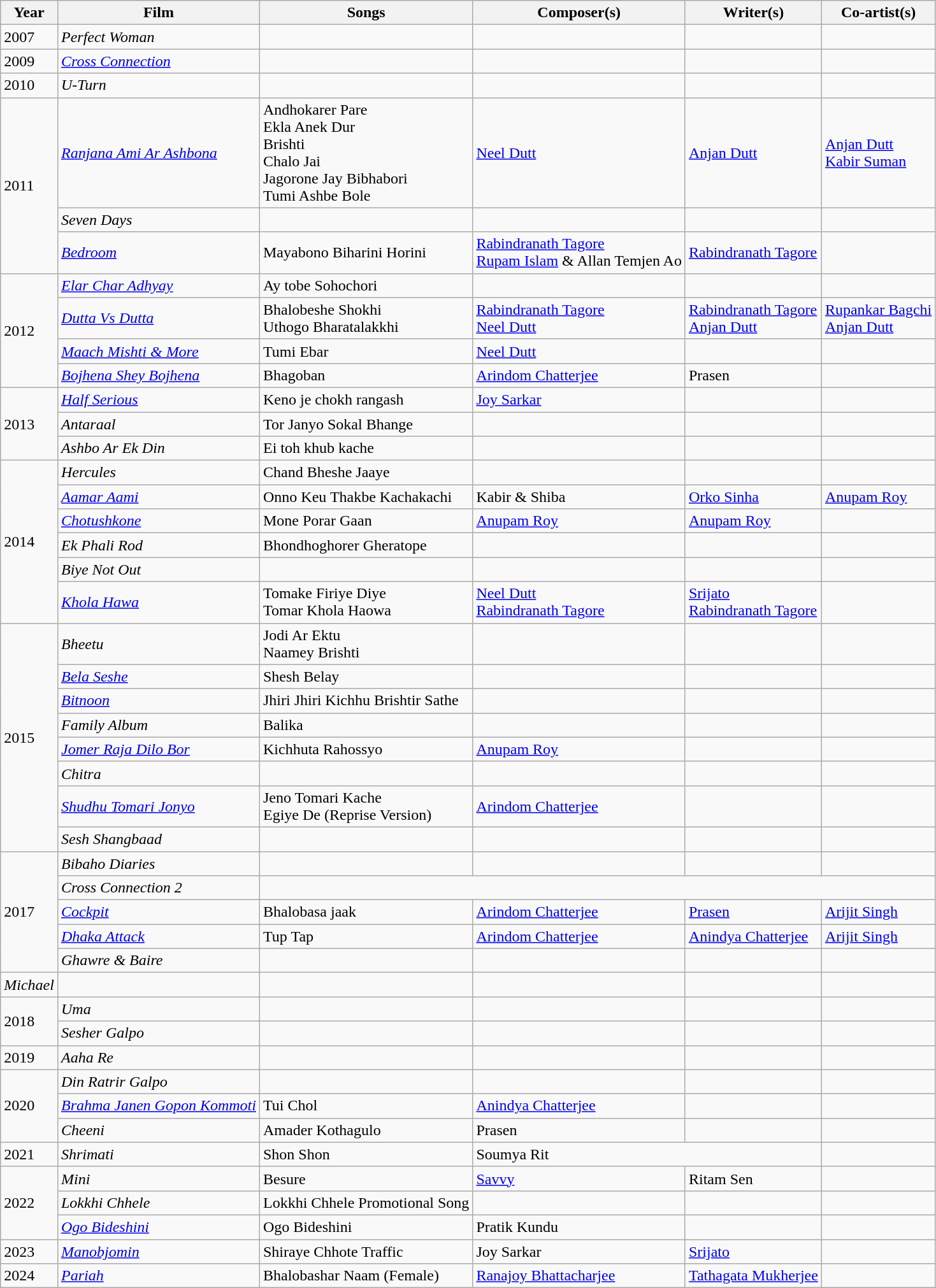<table class="wikitable">
<tr>
<th>Year</th>
<th>Film</th>
<th>Songs</th>
<th>Composer(s)</th>
<th>Writer(s)</th>
<th>Co-artist(s)</th>
</tr>
<tr>
<td>2007</td>
<td><em>Perfect Woman</em></td>
<td></td>
<td></td>
<td></td>
<td></td>
</tr>
<tr>
<td>2009</td>
<td><em><a href='#'>Cross Connection</a></em></td>
<td></td>
<td></td>
<td></td>
<td></td>
</tr>
<tr>
<td>2010</td>
<td><em>U-Turn</em></td>
<td></td>
<td></td>
<td></td>
<td></td>
</tr>
<tr>
<td rowspan="3">2011</td>
<td><em><a href='#'>Ranjana Ami Ar Ashbona</a></em></td>
<td>Andhokarer Pare<br>Ekla Anek Dur<br>Brishti<br>Chalo Jai<br>Jagorone Jay Bibhabori<br>Tumi Ashbe Bole</td>
<td><a href='#'>Neel Dutt</a></td>
<td><a href='#'>Anjan Dutt</a></td>
<td><a href='#'>Anjan Dutt</a><br><a href='#'>Kabir Suman</a></td>
</tr>
<tr>
<td><em>Seven Days</em></td>
<td></td>
<td></td>
<td></td>
<td></td>
</tr>
<tr>
<td><em><a href='#'>Bedroom</a></em></td>
<td>Mayabono Biharini Horini</td>
<td><a href='#'>Rabindranath Tagore</a><br><a href='#'>Rupam Islam</a> & Allan Temjen Ao</td>
<td><a href='#'>Rabindranath Tagore</a></td>
<td></td>
</tr>
<tr>
<td rowspan="4">2012</td>
<td><em><a href='#'>Elar Char Adhyay</a></em></td>
<td>Ay tobe Sohochori</td>
<td></td>
<td></td>
<td></td>
</tr>
<tr>
<td><em><a href='#'>Dutta Vs Dutta</a></em></td>
<td>Bhalobeshe Shokhi<br>Uthogo Bharatalakkhi</td>
<td><a href='#'>Rabindranath Tagore</a><br><a href='#'>Neel Dutt</a></td>
<td><a href='#'>Rabindranath Tagore</a><br><a href='#'>Anjan Dutt</a></td>
<td><a href='#'>Rupankar Bagchi</a><br><a href='#'>Anjan Dutt</a></td>
</tr>
<tr>
<td><em><a href='#'>Maach Mishti & More</a></em></td>
<td>Tumi Ebar</td>
<td><a href='#'>Neel Dutt</a></td>
<td></td>
<td></td>
</tr>
<tr>
<td><em><a href='#'>Bojhena Shey Bojhena</a></em></td>
<td>Bhagoban</td>
<td><a href='#'>Arindom Chatterjee</a></td>
<td>Prasen</td>
<td></td>
</tr>
<tr>
<td rowspan="3">2013</td>
<td><em><a href='#'>Half Serious</a></em></td>
<td>Keno je chokh rangash</td>
<td><a href='#'>Joy Sarkar</a></td>
<td></td>
<td></td>
</tr>
<tr>
<td><em>Antaraal</em></td>
<td>Tor Janyo Sokal Bhange</td>
<td></td>
<td></td>
<td></td>
</tr>
<tr>
<td><em>Ashbo Ar Ek Din</em></td>
<td>Ei toh khub kache</td>
<td></td>
<td></td>
<td></td>
</tr>
<tr>
<td rowspan="6">2014</td>
<td><em>Hercules</em></td>
<td>Chand Bheshe Jaaye</td>
<td></td>
<td></td>
<td></td>
</tr>
<tr>
<td><em><a href='#'>Aamar Aami</a></em></td>
<td>Onno Keu Thakbe Kachakachi</td>
<td>Kabir & Shiba</td>
<td><a href='#'>Orko Sinha</a></td>
<td><a href='#'>Anupam Roy</a></td>
</tr>
<tr>
<td><em><a href='#'>Chotushkone</a></em></td>
<td>Mone Porar Gaan</td>
<td><a href='#'>Anupam Roy</a></td>
<td><a href='#'>Anupam Roy</a></td>
<td></td>
</tr>
<tr>
<td><em>Ek Phali Rod</em></td>
<td>Bhondhoghorer Gheratope</td>
<td></td>
<td></td>
<td></td>
</tr>
<tr>
<td><em>Biye Not Out</em></td>
<td></td>
<td></td>
<td></td>
<td></td>
</tr>
<tr>
<td><em><a href='#'>Khola Hawa</a></em></td>
<td>Tomake Firiye Diye<br>Tomar Khola Haowa</td>
<td><a href='#'>Neel Dutt</a><br><a href='#'>Rabindranath Tagore</a></td>
<td><a href='#'>Srijato</a><br><a href='#'>Rabindranath Tagore</a></td>
<td></td>
</tr>
<tr>
<td rowspan="8">2015</td>
<td><em>Bheetu</em></td>
<td>Jodi Ar Ektu<br>Naamey Brishti</td>
<td></td>
<td></td>
<td></td>
</tr>
<tr>
<td><em><a href='#'>Bela Seshe</a></em></td>
<td>Shesh Belay</td>
<td></td>
<td></td>
<td></td>
</tr>
<tr>
<td><em><a href='#'>Bitnoon</a></em></td>
<td>Jhiri Jhiri Kichhu Brishtir Sathe</td>
<td></td>
<td></td>
<td></td>
</tr>
<tr>
<td><em>Family Album</em></td>
<td>Balika</td>
<td></td>
<td></td>
<td></td>
</tr>
<tr>
<td><em><a href='#'>Jomer Raja Dilo Bor</a></em></td>
<td>Kichhuta Rahossyo</td>
<td><a href='#'>Anupam Roy</a></td>
<td></td>
<td></td>
</tr>
<tr>
<td><em>Chitra</em></td>
<td></td>
<td></td>
<td></td>
<td></td>
</tr>
<tr>
<td><em><a href='#'>Shudhu Tomari Jonyo</a></em></td>
<td>Jeno Tomari Kache<br>Egiye De (Reprise Version)</td>
<td><a href='#'>Arindom Chatterjee</a></td>
<td></td>
<td></td>
</tr>
<tr>
<td><em>Sesh Shangbaad</em></td>
<td></td>
<td></td>
<td></td>
<td></td>
</tr>
<tr>
<td rowspan="5">2017</td>
<td><em>Bibaho Diaries</em></td>
<td></td>
<td></td>
<td></td>
<td></td>
</tr>
<tr>
<td><em>Cross Connection 2</em></td>
</tr>
<tr>
<td><em><a href='#'>Cockpit</a></em></td>
<td>Bhalobasa jaak</td>
<td><a href='#'>Arindom Chatterjee</a></td>
<td><a href='#'>Prasen</a></td>
<td><a href='#'>Arijit Singh</a></td>
</tr>
<tr>
<td><em><a href='#'>Dhaka Attack</a></em></td>
<td>Tup Tap</td>
<td><a href='#'>Arindom Chatterjee</a></td>
<td><a href='#'>Anindya Chatterjee</a></td>
<td><a href='#'>Arijit Singh</a></td>
</tr>
<tr>
<td><em>Ghawre & Baire</em></td>
<td></td>
<td></td>
<td></td>
<td></td>
</tr>
<tr>
<td><em>Michael</em></td>
<td></td>
<td></td>
<td></td>
<td></td>
</tr>
<tr>
<td rowspan="2">2018</td>
<td><em>Uma</em></td>
<td></td>
<td></td>
<td></td>
<td></td>
</tr>
<tr>
<td><em>Sesher Galpo</em></td>
<td></td>
<td></td>
<td></td>
<td></td>
</tr>
<tr>
<td>2019</td>
<td><em>Aaha Re</em></td>
<td></td>
<td></td>
<td></td>
<td></td>
</tr>
<tr>
<td rowspan="3">2020</td>
<td><em>Din Ratrir Galpo</em></td>
<td></td>
<td></td>
<td></td>
<td></td>
</tr>
<tr>
<td><em><a href='#'>Brahma Janen Gopon Kommoti</a></em></td>
<td>Tui Chol</td>
<td><a href='#'>Anindya Chatterjee</a></td>
<td></td>
<td></td>
</tr>
<tr>
<td><em>Cheeni</em></td>
<td>Amader Kothagulo</td>
<td>Prasen</td>
<td></td>
<td></td>
</tr>
<tr>
<td>2021</td>
<td><em>Shrimati</em></td>
<td>Shon Shon</td>
<td colspan="2">Soumya Rit</td>
<td></td>
</tr>
<tr>
<td rowspan="3">2022</td>
<td><em>Mini</em></td>
<td>Besure</td>
<td><a href='#'>Savvy</a></td>
<td>Ritam Sen</td>
<td></td>
</tr>
<tr>
<td><em>Lokkhi Chhele</em></td>
<td>Lokkhi Chhele Promotional Song</td>
<td></td>
<td></td>
<td></td>
</tr>
<tr>
<td><em><a href='#'>Ogo Bideshini</a></em></td>
<td>Ogo Bideshini</td>
<td>Pratik Kundu</td>
<td></td>
<td></td>
</tr>
<tr>
<td>2023</td>
<td><em><a href='#'>Manobjomin</a></em></td>
<td>Shiraye Chhote Traffic</td>
<td>Joy Sarkar</td>
<td><a href='#'>Srijato</a></td>
<td></td>
</tr>
<tr>
<td>2024</td>
<td><em><a href='#'>Pariah</a></em></td>
<td>Bhalobashar Naam (Female)</td>
<td><a href='#'>Ranajoy Bhattacharjee</a></td>
<td><a href='#'>Tathagata Mukherjee</a></td>
<td></td>
</tr>
</table>
